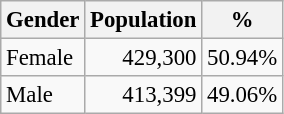<table class="wikitable" style="font-size: 95%; text-align: right">
<tr>
<th>Gender</th>
<th>Population</th>
<th>%</th>
</tr>
<tr>
<td align=left>Female</td>
<td>429,300</td>
<td>50.94%</td>
</tr>
<tr>
<td align=left>Male</td>
<td>413,399</td>
<td>49.06%</td>
</tr>
</table>
